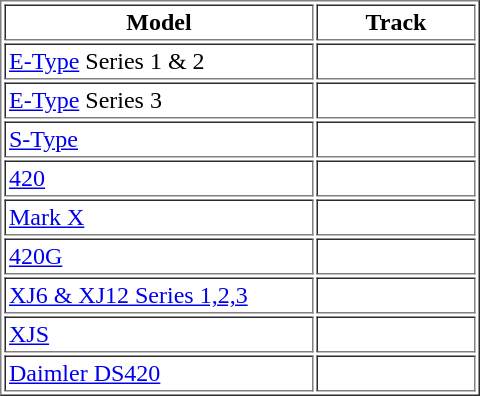<table border="1" cellpadding="2">
<tr>
<th width="200">Model</th>
<th width="100">Track</th>
</tr>
<tr>
<td><a href='#'>E-Type</a> Series 1 & 2</td>
<td></td>
</tr>
<tr>
<td><a href='#'>E-Type</a> Series 3</td>
<td></td>
</tr>
<tr>
<td><a href='#'>S-Type</a></td>
<td></td>
</tr>
<tr>
<td><a href='#'>420</a></td>
<td></td>
</tr>
<tr>
<td><a href='#'>Mark X</a></td>
<td></td>
</tr>
<tr>
<td><a href='#'>420G</a></td>
<td></td>
</tr>
<tr>
<td><a href='#'>XJ6 & XJ12 Series 1,2,3</a></td>
<td></td>
</tr>
<tr>
<td><a href='#'>XJS</a></td>
<td></td>
</tr>
<tr>
<td><a href='#'>Daimler DS420</a></td>
<td></td>
</tr>
</table>
